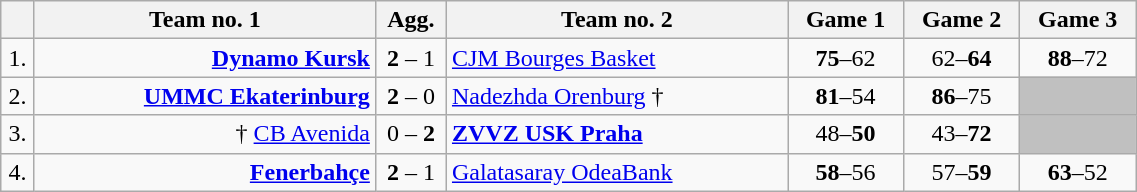<table class=wikitable style="text-align:center">
<tr>
<th width=15></th>
<th width=220>Team no. 1</th>
<th width=40>Agg.</th>
<th width=220>Team no. 2</th>
<th width=70>Game 1</th>
<th width=70>Game 2</th>
<th width=70>Game 3</th>
</tr>
<tr>
<td>1.</td>
<td align=right><strong><a href='#'>Dynamo Kursk</a></strong> </td>
<td><strong>2</strong> – 1</td>
<td align=left> <a href='#'>CJM Bourges Basket</a></td>
<td><strong>75</strong>–62</td>
<td>62–<strong>64</strong></td>
<td><strong>88</strong>–72</td>
</tr>
<tr>
<td>2.</td>
<td align=right><strong><a href='#'>UMMC Ekaterinburg</a></strong> </td>
<td><strong>2</strong> – 0</td>
<td align=left> <a href='#'>Nadezhda Orenburg</a> †</td>
<td><strong>81</strong>–54</td>
<td><strong>86</strong>–75</td>
<td bgcolor=#C0C0C0></td>
</tr>
<tr>
<td>3.</td>
<td align=right>† <a href='#'>CB Avenida</a> </td>
<td>0 – <strong>2</strong></td>
<td align=left> <strong><a href='#'>ZVVZ USK Praha</a></strong></td>
<td>48–<strong>50</strong></td>
<td>43–<strong>72</strong></td>
<td bgcolor=#C0C0C0></td>
</tr>
<tr>
<td>4.</td>
<td align=right><strong><a href='#'>Fenerbahçe</a></strong> </td>
<td><strong>2</strong> – 1</td>
<td align=left> <a href='#'>Galatasaray OdeaBank</a></td>
<td><strong>58</strong>–56</td>
<td>57–<strong>59</strong></td>
<td><strong>63</strong>–52</td>
</tr>
</table>
